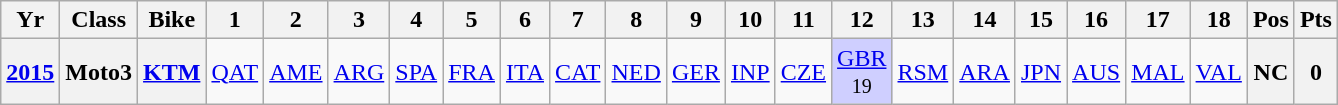<table class="wikitable" style="text-align:center">
<tr>
<th>Yr</th>
<th>Class</th>
<th>Bike</th>
<th>1</th>
<th>2</th>
<th>3</th>
<th>4</th>
<th>5</th>
<th>6</th>
<th>7</th>
<th>8</th>
<th>9</th>
<th>10</th>
<th>11</th>
<th>12</th>
<th>13</th>
<th>14</th>
<th>15</th>
<th>16</th>
<th>17</th>
<th>18</th>
<th>Pos</th>
<th>Pts</th>
</tr>
<tr>
<th align="left"><a href='#'>2015</a></th>
<th align="left">Moto3</th>
<th align="left"><a href='#'>KTM</a></th>
<td><a href='#'>QAT</a></td>
<td><a href='#'>AME</a></td>
<td><a href='#'>ARG</a></td>
<td><a href='#'>SPA</a></td>
<td><a href='#'>FRA</a></td>
<td><a href='#'>ITA</a></td>
<td><a href='#'>CAT</a></td>
<td><a href='#'>NED</a></td>
<td><a href='#'>GER</a></td>
<td><a href='#'>INP</a></td>
<td><a href='#'>CZE</a></td>
<td style="background:#CFCFFF;"><a href='#'>GBR</a><br><small>19</small></td>
<td><a href='#'>RSM</a></td>
<td><a href='#'>ARA</a></td>
<td><a href='#'>JPN</a></td>
<td><a href='#'>AUS</a></td>
<td><a href='#'>MAL</a></td>
<td><a href='#'>VAL</a></td>
<th>NC</th>
<th>0</th>
</tr>
</table>
